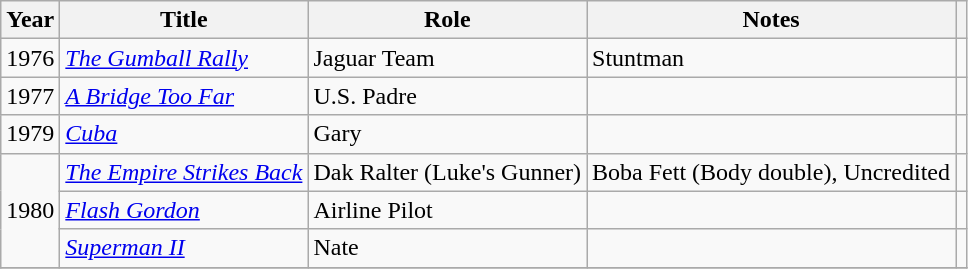<table class="wikitable">
<tr>
<th>Year</th>
<th>Title</th>
<th>Role</th>
<th>Notes</th>
<th></th>
</tr>
<tr>
<td>1976</td>
<td><em><a href='#'>The Gumball Rally</a></em></td>
<td>Jaguar Team</td>
<td>Stuntman</td>
<td></td>
</tr>
<tr>
<td>1977</td>
<td><em><a href='#'>A Bridge Too Far</a></em></td>
<td>U.S. Padre</td>
<td></td>
<td></td>
</tr>
<tr>
<td>1979</td>
<td><em><a href='#'>Cuba</a></em></td>
<td>Gary</td>
<td></td>
<td></td>
</tr>
<tr>
<td rowspan="3">1980</td>
<td><em><a href='#'>The Empire Strikes Back</a></em></td>
<td>Dak Ralter (Luke's Gunner)</td>
<td>Boba Fett (Body double), Uncredited</td>
<td></td>
</tr>
<tr>
<td><em><a href='#'>Flash Gordon</a></em></td>
<td>Airline Pilot</td>
<td></td>
<td></td>
</tr>
<tr>
<td><em><a href='#'>Superman II</a></em></td>
<td>Nate</td>
<td></td>
<td></td>
</tr>
<tr>
</tr>
</table>
